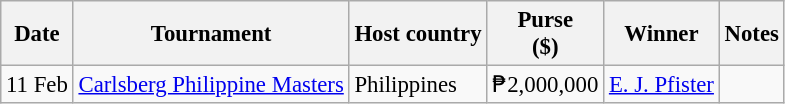<table class="wikitable" style="font-size:95%">
<tr>
<th>Date</th>
<th>Tournament</th>
<th>Host country</th>
<th>Purse<br>($)</th>
<th>Winner</th>
<th>Notes</th>
</tr>
<tr>
<td>11 Feb</td>
<td><a href='#'>Carlsberg Philippine Masters</a></td>
<td>Philippines</td>
<td align=right>₱2,000,000</td>
<td> <a href='#'>E. J. Pfister</a></td>
<td></td>
</tr>
</table>
